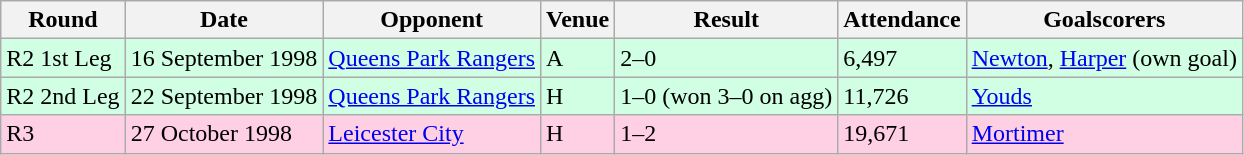<table class="wikitable">
<tr>
<th>Round</th>
<th>Date</th>
<th>Opponent</th>
<th>Venue</th>
<th>Result</th>
<th>Attendance</th>
<th>Goalscorers</th>
</tr>
<tr style="background-color: #d0ffe3;">
<td>R2 1st Leg</td>
<td>16 September 1998</td>
<td><a href='#'>Queens Park Rangers</a></td>
<td>A</td>
<td>2–0</td>
<td>6,497</td>
<td><a href='#'>Newton</a>, <a href='#'>Harper</a> (own goal)</td>
</tr>
<tr style="background-color: #d0ffe3;">
<td>R2 2nd Leg</td>
<td>22 September 1998</td>
<td><a href='#'>Queens Park Rangers</a></td>
<td>H</td>
<td>1–0 (won 3–0 on agg)</td>
<td>11,726</td>
<td><a href='#'>Youds</a></td>
</tr>
<tr style="background-color: #ffd0e3;">
<td>R3</td>
<td>27 October 1998</td>
<td><a href='#'>Leicester City</a></td>
<td>H</td>
<td>1–2</td>
<td>19,671</td>
<td><a href='#'>Mortimer</a></td>
</tr>
</table>
